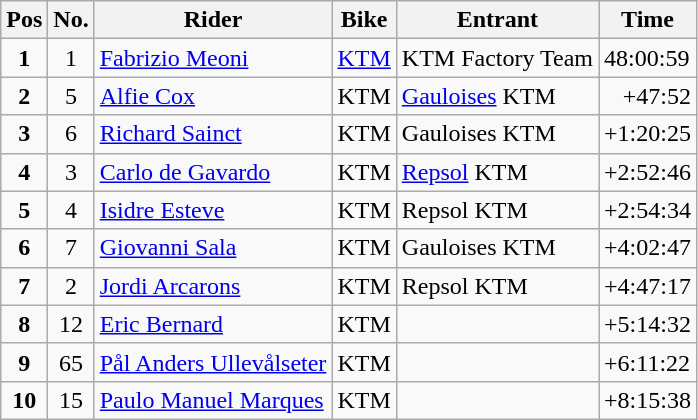<table class="wikitable">
<tr>
<th>Pos</th>
<th>No.</th>
<th>Rider</th>
<th>Bike</th>
<th>Entrant</th>
<th>Time</th>
</tr>
<tr>
<td align=center><strong>1</strong></td>
<td align=center>1</td>
<td> <a href='#'>Fabrizio Meoni</a></td>
<td><a href='#'>KTM</a></td>
<td>KTM Factory Team</td>
<td>48:00:59</td>
</tr>
<tr>
<td align=center><strong>2</strong></td>
<td align=center>5</td>
<td> <a href='#'>Alfie Cox</a></td>
<td>KTM</td>
<td><a href='#'>Gauloises</a> KTM</td>
<td align=right>+47:52</td>
</tr>
<tr>
<td align=center><strong>3</strong></td>
<td align=center>6</td>
<td> <a href='#'>Richard Sainct</a></td>
<td>KTM</td>
<td>Gauloises KTM</td>
<td align=right>+1:20:25</td>
</tr>
<tr>
<td align=center><strong>4</strong></td>
<td align=center>3</td>
<td> <a href='#'>Carlo de Gavardo</a></td>
<td>KTM</td>
<td><a href='#'>Repsol</a> KTM</td>
<td align=right>+2:52:46</td>
</tr>
<tr>
<td align=center><strong>5</strong></td>
<td align=center>4</td>
<td> <a href='#'>Isidre Esteve</a></td>
<td>KTM</td>
<td>Repsol KTM</td>
<td align=right>+2:54:34</td>
</tr>
<tr>
<td align=center><strong>6</strong></td>
<td align=center>7</td>
<td> <a href='#'>Giovanni Sala</a></td>
<td>KTM</td>
<td>Gauloises KTM</td>
<td align=right>+4:02:47</td>
</tr>
<tr>
<td align=center><strong>7</strong></td>
<td align=center>2</td>
<td> <a href='#'>Jordi Arcarons</a></td>
<td>KTM</td>
<td>Repsol KTM</td>
<td>+4:47:17</td>
</tr>
<tr>
<td align=center><strong>8</strong></td>
<td align=center>12</td>
<td> <a href='#'>Eric Bernard</a></td>
<td>KTM</td>
<td></td>
<td>+5:14:32</td>
</tr>
<tr>
<td align=center><strong>9</strong></td>
<td align=center>65</td>
<td> <a href='#'>Pål Anders Ullevålseter</a></td>
<td>KTM</td>
<td></td>
<td>+6:11:22</td>
</tr>
<tr>
<td align=center><strong>10</strong></td>
<td align=center>15</td>
<td> <a href='#'>Paulo Manuel Marques</a></td>
<td>KTM</td>
<td></td>
<td>+8:15:38</td>
</tr>
</table>
